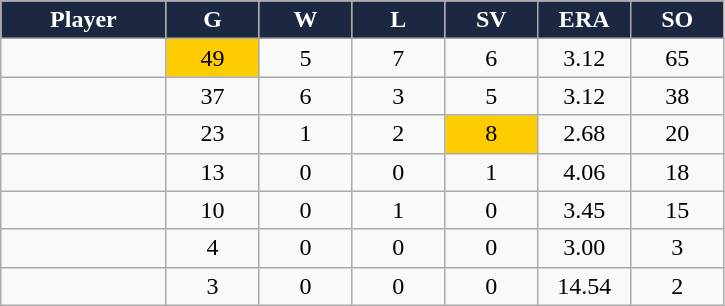<table class="wikitable sortable">
<tr>
<th style="background:#1c2841;color:white;" width="16%">Player</th>
<th style="background:#1c2841;color:white;" width="9%">G</th>
<th style="background:#1c2841;color:white;" width="9%">W</th>
<th style="background:#1c2841;color:white;" width="9%">L</th>
<th style="background:#1c2841;color:white;" width="9%">SV</th>
<th style="background:#1c2841;color:white;" width="9%">ERA</th>
<th style="background:#1c2841;color:white;" width="9%">SO</th>
</tr>
<tr align="center">
<td></td>
<td bgcolor="#FFCC00">49</td>
<td>5</td>
<td>7</td>
<td>6</td>
<td>3.12</td>
<td>65</td>
</tr>
<tr align="center">
<td></td>
<td>37</td>
<td>6</td>
<td>3</td>
<td>5</td>
<td>3.12</td>
<td>38</td>
</tr>
<tr align="center">
<td></td>
<td>23</td>
<td>1</td>
<td>2</td>
<td bgcolor="#FFCC00">8</td>
<td>2.68</td>
<td>20</td>
</tr>
<tr align="center">
<td></td>
<td>13</td>
<td>0</td>
<td>0</td>
<td>1</td>
<td>4.06</td>
<td>18</td>
</tr>
<tr align="center">
<td></td>
<td>10</td>
<td>0</td>
<td>1</td>
<td>0</td>
<td>3.45</td>
<td>15</td>
</tr>
<tr align="center">
<td></td>
<td>4</td>
<td>0</td>
<td>0</td>
<td>0</td>
<td>3.00</td>
<td>3</td>
</tr>
<tr align="center">
<td></td>
<td>3</td>
<td>0</td>
<td>0</td>
<td>0</td>
<td>14.54</td>
<td>2</td>
</tr>
</table>
